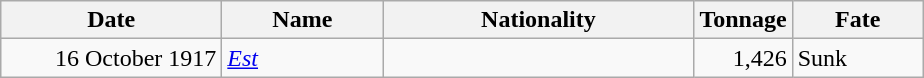<table class="wikitable sortable">
<tr>
<th width="140px">Date</th>
<th width="100px">Name</th>
<th width="200px">Nationality</th>
<th width="25px">Tonnage</th>
<th width="80px">Fate</th>
</tr>
<tr>
<td align="right">16 October 1917</td>
<td align="left"><a href='#'><em>Est</em></a></td>
<td align="left"></td>
<td align="right">1,426</td>
<td align="left">Sunk</td>
</tr>
</table>
